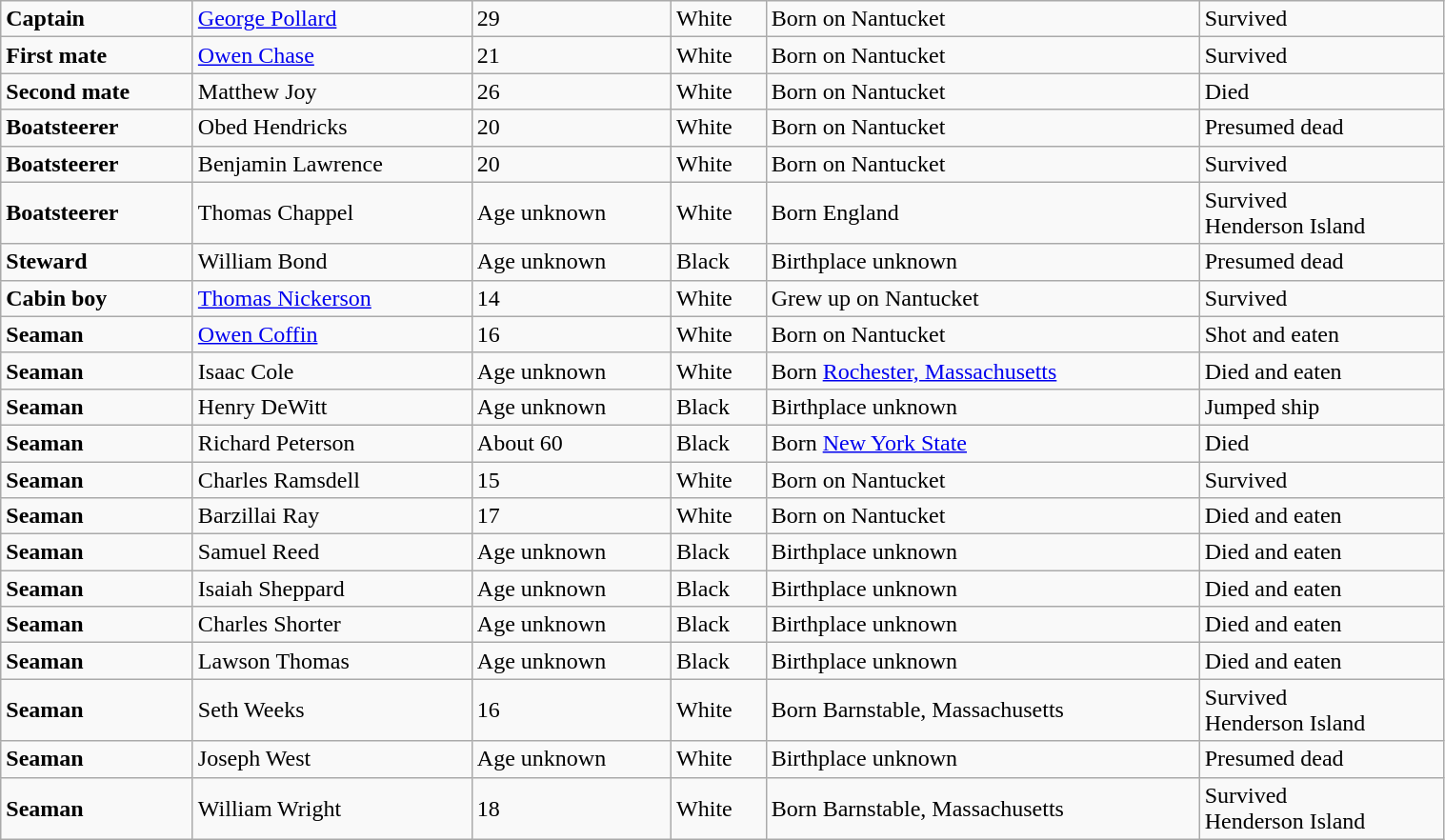<table class="wikitable" width="80%" align="center">
<tr>
<td><strong>Captain</strong></td>
<td><a href='#'>George Pollard</a></td>
<td>29</td>
<td>White</td>
<td>Born on Nantucket</td>
<td>Survived</td>
</tr>
<tr>
<td><strong>First mate</strong></td>
<td><a href='#'>Owen Chase</a></td>
<td>21</td>
<td>White</td>
<td>Born on Nantucket</td>
<td>Survived</td>
</tr>
<tr>
<td><strong>Second mate</strong></td>
<td>Matthew Joy</td>
<td>26</td>
<td>White</td>
<td>Born on Nantucket</td>
<td>Died</td>
</tr>
<tr>
<td><strong>Boatsteerer</strong></td>
<td>Obed Hendricks</td>
<td>20</td>
<td>White</td>
<td>Born on Nantucket</td>
<td>Presumed dead</td>
</tr>
<tr>
<td><strong>Boatsteerer</strong></td>
<td>Benjamin Lawrence</td>
<td>20</td>
<td>White</td>
<td>Born on Nantucket</td>
<td>Survived</td>
</tr>
<tr>
<td><strong>Boatsteerer</strong></td>
<td>Thomas Chappel</td>
<td>Age unknown</td>
<td>White</td>
<td>Born England</td>
<td>Survived<br>Henderson Island</td>
</tr>
<tr>
<td><strong>Steward</strong></td>
<td>William Bond</td>
<td>Age unknown</td>
<td>Black</td>
<td>Birthplace unknown</td>
<td>Presumed dead</td>
</tr>
<tr>
<td><strong>Cabin boy</strong></td>
<td><a href='#'>Thomas Nickerson</a></td>
<td>14</td>
<td>White</td>
<td>Grew up on Nantucket</td>
<td>Survived</td>
</tr>
<tr>
<td><strong>Seaman</strong></td>
<td><a href='#'>Owen Coffin</a></td>
<td>16</td>
<td>White</td>
<td>Born on Nantucket</td>
<td>Shot and eaten</td>
</tr>
<tr>
<td><strong>Seaman</strong></td>
<td>Isaac Cole</td>
<td>Age unknown</td>
<td>White</td>
<td>Born <a href='#'>Rochester, Massachusetts</a></td>
<td>Died and eaten</td>
</tr>
<tr>
<td><strong>Seaman</strong></td>
<td>Henry DeWitt</td>
<td>Age unknown</td>
<td>Black</td>
<td>Birthplace unknown</td>
<td>Jumped ship</td>
</tr>
<tr>
<td><strong>Seaman</strong></td>
<td>Richard Peterson</td>
<td>About 60</td>
<td>Black</td>
<td>Born <a href='#'>New York State</a></td>
<td>Died</td>
</tr>
<tr>
<td><strong>Seaman</strong></td>
<td>Charles Ramsdell</td>
<td>15</td>
<td>White</td>
<td>Born on Nantucket</td>
<td>Survived</td>
</tr>
<tr>
<td><strong>Seaman</strong></td>
<td>Barzillai Ray</td>
<td>17</td>
<td>White</td>
<td>Born on Nantucket</td>
<td>Died and eaten</td>
</tr>
<tr>
<td><strong>Seaman</strong></td>
<td>Samuel Reed</td>
<td>Age unknown</td>
<td>Black</td>
<td>Birthplace unknown</td>
<td>Died and eaten</td>
</tr>
<tr>
<td><strong>Seaman</strong></td>
<td>Isaiah Sheppard</td>
<td>Age unknown</td>
<td>Black</td>
<td>Birthplace unknown</td>
<td>Died and eaten</td>
</tr>
<tr>
<td><strong>Seaman</strong></td>
<td>Charles Shorter</td>
<td>Age unknown</td>
<td>Black</td>
<td>Birthplace unknown</td>
<td>Died and eaten</td>
</tr>
<tr>
<td><strong>Seaman</strong></td>
<td>Lawson Thomas</td>
<td>Age unknown</td>
<td>Black</td>
<td>Birthplace unknown</td>
<td>Died and eaten</td>
</tr>
<tr>
<td><strong>Seaman</strong></td>
<td>Seth Weeks</td>
<td>16</td>
<td>White</td>
<td>Born Barnstable, Massachusetts</td>
<td>Survived<br>Henderson Island</td>
</tr>
<tr>
<td><strong>Seaman</strong></td>
<td>Joseph West</td>
<td>Age unknown</td>
<td>White</td>
<td>Birthplace unknown</td>
<td>Presumed dead</td>
</tr>
<tr>
<td><strong>Seaman</strong></td>
<td>William Wright</td>
<td>18</td>
<td>White</td>
<td>Born Barnstable, Massachusetts</td>
<td>Survived<br>Henderson Island</td>
</tr>
</table>
